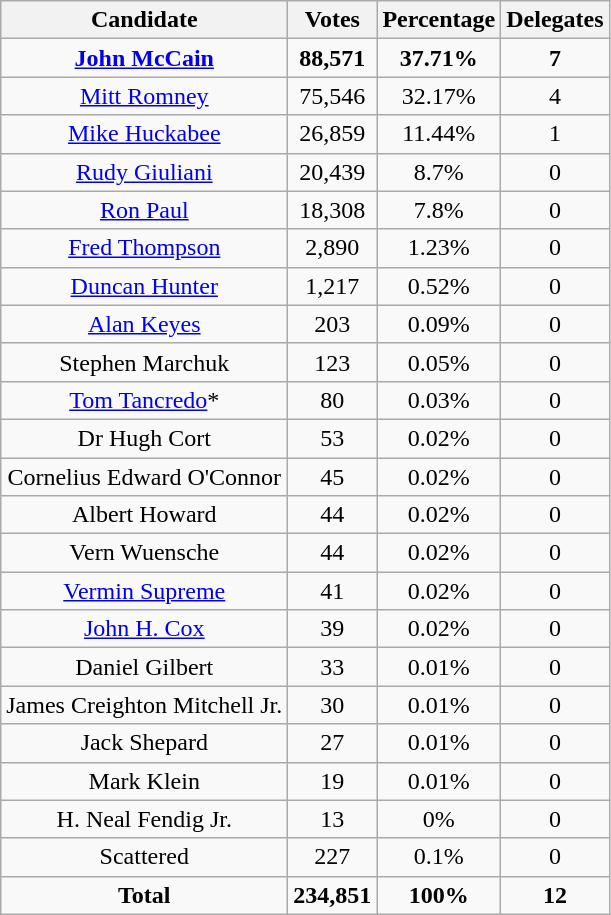<table class="wikitable sortable" style="text-align:center;">
<tr>
<th>Candidate</th>
<th>Votes</th>
<th>Percentage</th>
<th>Delegates</th>
</tr>
<tr>
<td><strong><a href='#'>John McCain</a></strong></td>
<td><strong>88,571</strong></td>
<td><strong>37.71%</strong></td>
<td><strong>7</strong></td>
</tr>
<tr>
<td><a href='#'>Mitt Romney</a></td>
<td>75,546</td>
<td>32.17%</td>
<td>4</td>
</tr>
<tr>
<td><a href='#'>Mike Huckabee</a></td>
<td>26,859</td>
<td>11.44%</td>
<td>1</td>
</tr>
<tr>
<td><a href='#'>Rudy Giuliani</a></td>
<td>20,439</td>
<td>8.7%</td>
<td>0</td>
</tr>
<tr>
<td><a href='#'>Ron Paul</a></td>
<td>18,308</td>
<td>7.8%</td>
<td>0</td>
</tr>
<tr>
<td><a href='#'>Fred Thompson</a></td>
<td>2,890</td>
<td>1.23%</td>
<td>0</td>
</tr>
<tr>
<td><a href='#'>Duncan Hunter</a></td>
<td>1,217</td>
<td>0.52%</td>
<td>0</td>
</tr>
<tr>
<td><a href='#'>Alan Keyes</a></td>
<td>203</td>
<td>0.09%</td>
<td>0</td>
</tr>
<tr>
<td>Stephen Marchuk</td>
<td>123</td>
<td>0.05%</td>
<td>0</td>
</tr>
<tr>
<td><a href='#'>Tom Tancredo</a>*</td>
<td>80</td>
<td>0.03%</td>
<td>0</td>
</tr>
<tr>
<td>Dr Hugh Cort</td>
<td>53</td>
<td>0.02%</td>
<td>0</td>
</tr>
<tr>
<td>Cornelius Edward O'Connor</td>
<td>45</td>
<td>0.02%</td>
<td>0</td>
</tr>
<tr>
<td>Albert Howard</td>
<td>44</td>
<td>0.02%</td>
<td>0</td>
</tr>
<tr>
<td>Vern Wuensche</td>
<td>44</td>
<td>0.02%</td>
<td>0</td>
</tr>
<tr>
<td><a href='#'>Vermin Supreme</a></td>
<td>41</td>
<td>0.02%</td>
<td>0</td>
</tr>
<tr>
<td><a href='#'>John H. Cox</a></td>
<td>39</td>
<td>0.02%</td>
<td>0</td>
</tr>
<tr>
<td>Daniel Gilbert</td>
<td>33</td>
<td>0.01%</td>
<td>0</td>
</tr>
<tr>
<td>James Creighton Mitchell Jr.</td>
<td>30</td>
<td>0.01%</td>
<td>0</td>
</tr>
<tr>
<td>Jack Shepard</td>
<td>27</td>
<td>0.01%</td>
<td>0</td>
</tr>
<tr>
<td>Mark Klein</td>
<td>19</td>
<td>0.01%</td>
<td>0</td>
</tr>
<tr>
<td>H. Neal Fendig Jr.</td>
<td>13</td>
<td>0%</td>
<td>0</td>
</tr>
<tr>
<td>Scattered</td>
<td>227</td>
<td>0.1%</td>
<td>0</td>
</tr>
<tr>
<td><strong>Total</strong></td>
<td><strong>234,851</strong></td>
<td><strong>100%</strong></td>
<td><strong>12</strong></td>
</tr>
</table>
